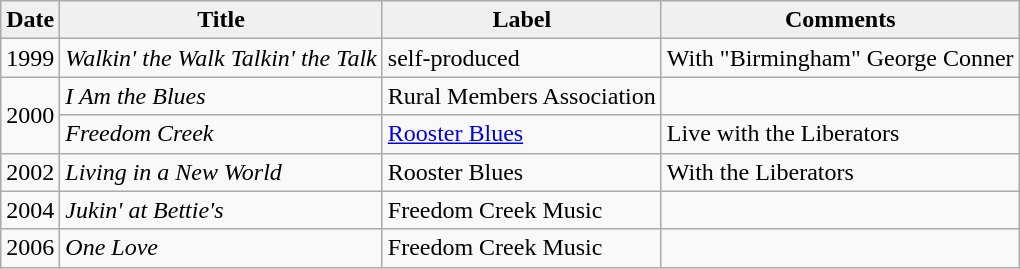<table class="wikitable">
<tr style="text-align:center; background:#f0f0f0;">
<td><strong>Date</strong></td>
<td><strong>Title</strong></td>
<td><strong>Label</strong></td>
<td><strong>Comments</strong></td>
</tr>
<tr>
<td>1999</td>
<td><em>Walkin' the Walk Talkin' the Talk</em></td>
<td>self-produced</td>
<td>With "Birmingham" George Conner</td>
</tr>
<tr>
<td rowspan="2">2000</td>
<td><em>I Am the Blues</em></td>
<td>Rural Members Association</td>
<td></td>
</tr>
<tr>
<td><em>Freedom Creek</em></td>
<td><a href='#'>Rooster Blues</a></td>
<td>Live with the Liberators</td>
</tr>
<tr>
<td>2002</td>
<td><em>Living in a New World</em></td>
<td>Rooster Blues</td>
<td>With the Liberators</td>
</tr>
<tr>
<td>2004</td>
<td><em>Jukin' at Bettie's</em></td>
<td>Freedom Creek Music</td>
<td></td>
</tr>
<tr>
<td>2006</td>
<td><em>One Love</em></td>
<td>Freedom Creek Music</td>
<td></td>
</tr>
</table>
